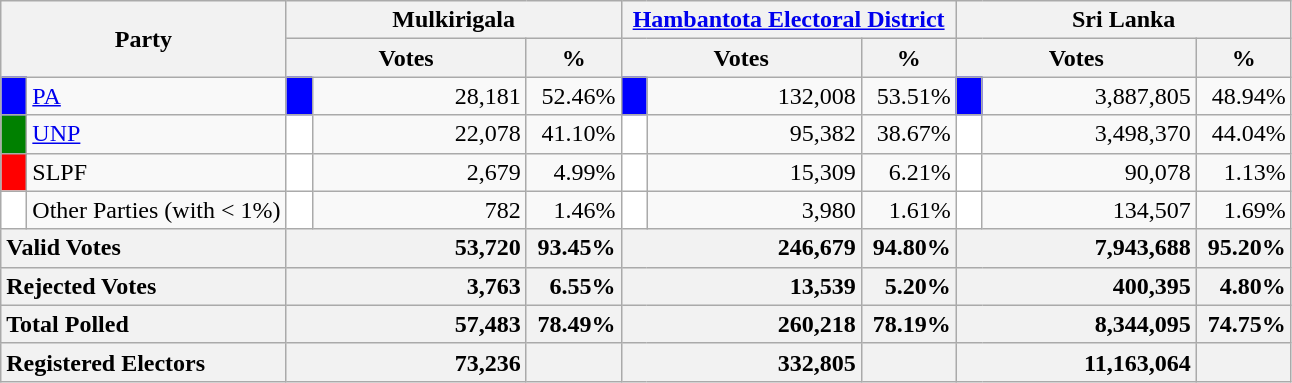<table class="wikitable">
<tr>
<th colspan="2" width="144px"rowspan="2">Party</th>
<th colspan="3" width="216px">Mulkirigala</th>
<th colspan="3" width="216px"><a href='#'>Hambantota Electoral District</a></th>
<th colspan="3" width="216px">Sri Lanka</th>
</tr>
<tr>
<th colspan="2" width="144px">Votes</th>
<th>%</th>
<th colspan="2" width="144px">Votes</th>
<th>%</th>
<th colspan="2" width="144px">Votes</th>
<th>%</th>
</tr>
<tr>
<td style="background-color:blue;" width="10px"></td>
<td style="text-align:left;"><a href='#'>PA</a></td>
<td style="background-color:blue;" width="10px"></td>
<td style="text-align:right;">28,181</td>
<td style="text-align:right;">52.46%</td>
<td style="background-color:blue;" width="10px"></td>
<td style="text-align:right;">132,008</td>
<td style="text-align:right;">53.51%</td>
<td style="background-color:blue;" width="10px"></td>
<td style="text-align:right;">3,887,805</td>
<td style="text-align:right;">48.94%</td>
</tr>
<tr>
<td style="background-color:green;" width="10px"></td>
<td style="text-align:left;"><a href='#'>UNP</a></td>
<td style="background-color:white;" width="10px"></td>
<td style="text-align:right;">22,078</td>
<td style="text-align:right;">41.10%</td>
<td style="background-color:white;" width="10px"></td>
<td style="text-align:right;">95,382</td>
<td style="text-align:right;">38.67%</td>
<td style="background-color:white;" width="10px"></td>
<td style="text-align:right;">3,498,370</td>
<td style="text-align:right;">44.04%</td>
</tr>
<tr>
<td style="background-color:red;" width="10px"></td>
<td style="text-align:left;">SLPF</td>
<td style="background-color:white;" width="10px"></td>
<td style="text-align:right;">2,679</td>
<td style="text-align:right;">4.99%</td>
<td style="background-color:white;" width="10px"></td>
<td style="text-align:right;">15,309</td>
<td style="text-align:right;">6.21%</td>
<td style="background-color:white;" width="10px"></td>
<td style="text-align:right;">90,078</td>
<td style="text-align:right;">1.13%</td>
</tr>
<tr>
<td style="background-color:white;" width="10px"></td>
<td style="text-align:left;">Other Parties (with < 1%)</td>
<td style="background-color:white;" width="10px"></td>
<td style="text-align:right;">782</td>
<td style="text-align:right;">1.46%</td>
<td style="background-color:white;" width="10px"></td>
<td style="text-align:right;">3,980</td>
<td style="text-align:right;">1.61%</td>
<td style="background-color:white;" width="10px"></td>
<td style="text-align:right;">134,507</td>
<td style="text-align:right;">1.69%</td>
</tr>
<tr>
<th colspan="2" width="144px"style="text-align:left;">Valid Votes</th>
<th style="text-align:right;"colspan="2" width="144px">53,720</th>
<th style="text-align:right;">93.45%</th>
<th style="text-align:right;"colspan="2" width="144px">246,679</th>
<th style="text-align:right;">94.80%</th>
<th style="text-align:right;"colspan="2" width="144px">7,943,688</th>
<th style="text-align:right;">95.20%</th>
</tr>
<tr>
<th colspan="2" width="144px"style="text-align:left;">Rejected Votes</th>
<th style="text-align:right;"colspan="2" width="144px">3,763</th>
<th style="text-align:right;">6.55%</th>
<th style="text-align:right;"colspan="2" width="144px">13,539</th>
<th style="text-align:right;">5.20%</th>
<th style="text-align:right;"colspan="2" width="144px">400,395</th>
<th style="text-align:right;">4.80%</th>
</tr>
<tr>
<th colspan="2" width="144px"style="text-align:left;">Total Polled</th>
<th style="text-align:right;"colspan="2" width="144px">57,483</th>
<th style="text-align:right;">78.49%</th>
<th style="text-align:right;"colspan="2" width="144px">260,218</th>
<th style="text-align:right;">78.19%</th>
<th style="text-align:right;"colspan="2" width="144px">8,344,095</th>
<th style="text-align:right;">74.75%</th>
</tr>
<tr>
<th colspan="2" width="144px"style="text-align:left;">Registered Electors</th>
<th style="text-align:right;"colspan="2" width="144px">73,236</th>
<th></th>
<th style="text-align:right;"colspan="2" width="144px">332,805</th>
<th></th>
<th style="text-align:right;"colspan="2" width="144px">11,163,064</th>
<th></th>
</tr>
</table>
